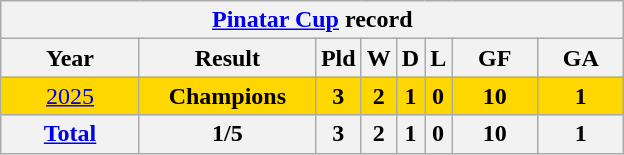<table class="wikitable" style="text-align:center; ">
<tr>
<th colspan="8"> <strong><a href='#'>Pinatar Cup</a> record</strong></th>
</tr>
<tr>
<th width="85">Year</th>
<th width="110">Result</th>
<th>Pld</th>
<th>W</th>
<th>D</th>
<th>L</th>
<th width="50">GF</th>
<th width="50">GA</th>
</tr>
<tr style="background:gold;">
<td><a href='#'>2025</a></td>
<td><strong>Champions</strong></td>
<td><strong>3</strong></td>
<td><strong>2</strong></td>
<td><strong>1</strong></td>
<td><strong>0</strong></td>
<td><strong>10</strong></td>
<td><strong>1</strong></td>
</tr>
<tr class="sortbottom" style="font-weight:bold;">
<th><a href='#'>Total</a></th>
<th>1/5</th>
<th>3</th>
<th>2</th>
<th>1</th>
<th>0</th>
<th>10</th>
<th>1</th>
</tr>
</table>
